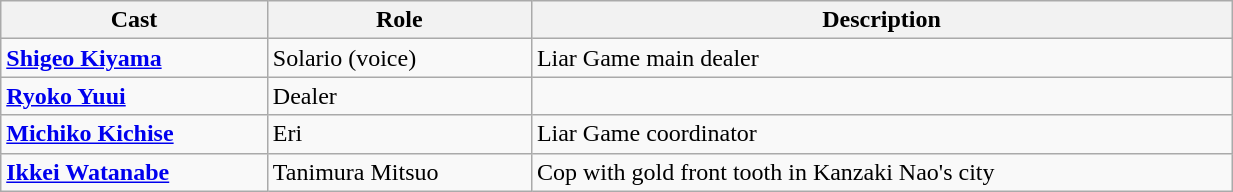<table class="wikitable" width="65%">
<tr>
<th>Cast</th>
<th>Role</th>
<th>Description</th>
</tr>
<tr>
<td><strong><a href='#'>Shigeo Kiyama</a></strong></td>
<td>Solario (voice)</td>
<td>Liar Game main dealer</td>
</tr>
<tr>
<td><strong><a href='#'>Ryoko Yuui</a></strong></td>
<td>Dealer</td>
<td></td>
</tr>
<tr>
<td><strong><a href='#'>Michiko Kichise</a></strong></td>
<td>Eri</td>
<td>Liar Game coordinator</td>
</tr>
<tr>
<td><strong><a href='#'>Ikkei Watanabe</a></strong></td>
<td>Tanimura Mitsuo</td>
<td>Cop with gold front tooth in Kanzaki Nao's city</td>
</tr>
</table>
